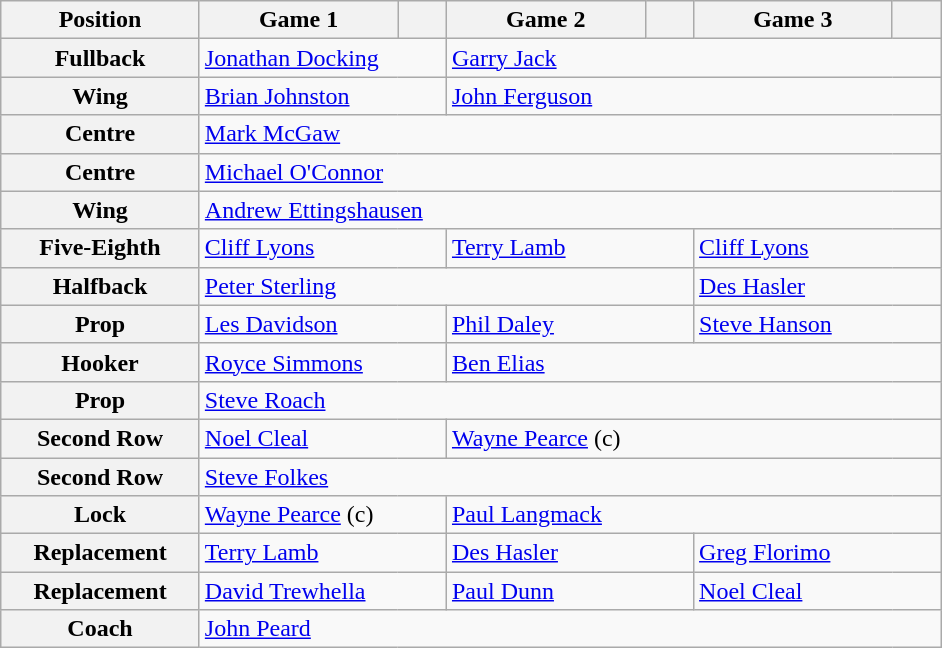<table class="wikitable">
<tr>
<th width="125">Position</th>
<th width="125">Game 1</th>
<th width="25"></th>
<th width="125">Game 2</th>
<th width="25"></th>
<th width="125">Game 3</th>
<th width="25"></th>
</tr>
<tr>
<th>Fullback</th>
<td colspan="2"> <a href='#'>Jonathan Docking</a></td>
<td colspan="4"> <a href='#'>Garry Jack</a></td>
</tr>
<tr>
<th>Wing</th>
<td colspan="2"> <a href='#'>Brian Johnston</a></td>
<td colspan="4"> <a href='#'>John Ferguson</a></td>
</tr>
<tr>
<th>Centre</th>
<td colspan="6"> <a href='#'>Mark McGaw</a></td>
</tr>
<tr>
<th>Centre</th>
<td colspan="6"> <a href='#'>Michael O'Connor</a></td>
</tr>
<tr>
<th>Wing</th>
<td colspan="6"> <a href='#'>Andrew Ettingshausen</a></td>
</tr>
<tr>
<th>Five-Eighth</th>
<td colspan="2"> <a href='#'>Cliff Lyons</a></td>
<td colspan="2"> <a href='#'>Terry Lamb</a></td>
<td colspan="2"> <a href='#'>Cliff Lyons</a></td>
</tr>
<tr>
<th>Halfback</th>
<td colspan="4"> <a href='#'>Peter Sterling</a></td>
<td colspan="2"> <a href='#'>Des Hasler</a></td>
</tr>
<tr>
<th>Prop</th>
<td colspan="2"> <a href='#'>Les Davidson</a></td>
<td colspan="2"> <a href='#'>Phil Daley</a></td>
<td colspan="2"> <a href='#'>Steve Hanson</a></td>
</tr>
<tr>
<th>Hooker</th>
<td colspan="2"> <a href='#'>Royce Simmons</a></td>
<td colspan="4"> <a href='#'>Ben Elias</a></td>
</tr>
<tr>
<th>Prop</th>
<td colspan="6"> <a href='#'>Steve Roach</a></td>
</tr>
<tr>
<th>Second Row</th>
<td colspan="2"> <a href='#'>Noel Cleal</a></td>
<td colspan="4"> <a href='#'>Wayne Pearce</a> (c)</td>
</tr>
<tr>
<th>Second Row</th>
<td colspan="6"> <a href='#'>Steve Folkes</a></td>
</tr>
<tr>
<th>Lock</th>
<td colspan="2"> <a href='#'>Wayne Pearce</a> (c)</td>
<td colspan="4"> <a href='#'>Paul Langmack</a></td>
</tr>
<tr>
<th>Replacement</th>
<td colspan="2"> <a href='#'>Terry Lamb</a></td>
<td colspan="2"> <a href='#'>Des Hasler</a></td>
<td colspan="2"> <a href='#'>Greg Florimo</a></td>
</tr>
<tr>
<th>Replacement</th>
<td colspan="2"> <a href='#'>David Trewhella</a></td>
<td colspan="2"> <a href='#'>Paul Dunn</a></td>
<td colspan="2"> <a href='#'>Noel Cleal</a></td>
</tr>
<tr>
<th>Coach</th>
<td colspan="8"> <a href='#'>John Peard</a></td>
</tr>
</table>
